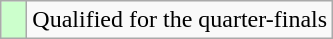<table class="wikitable">
<tr>
<td width=10px bgcolor="#ccffcc"></td>
<td>Qualified for the quarter-finals</td>
</tr>
</table>
